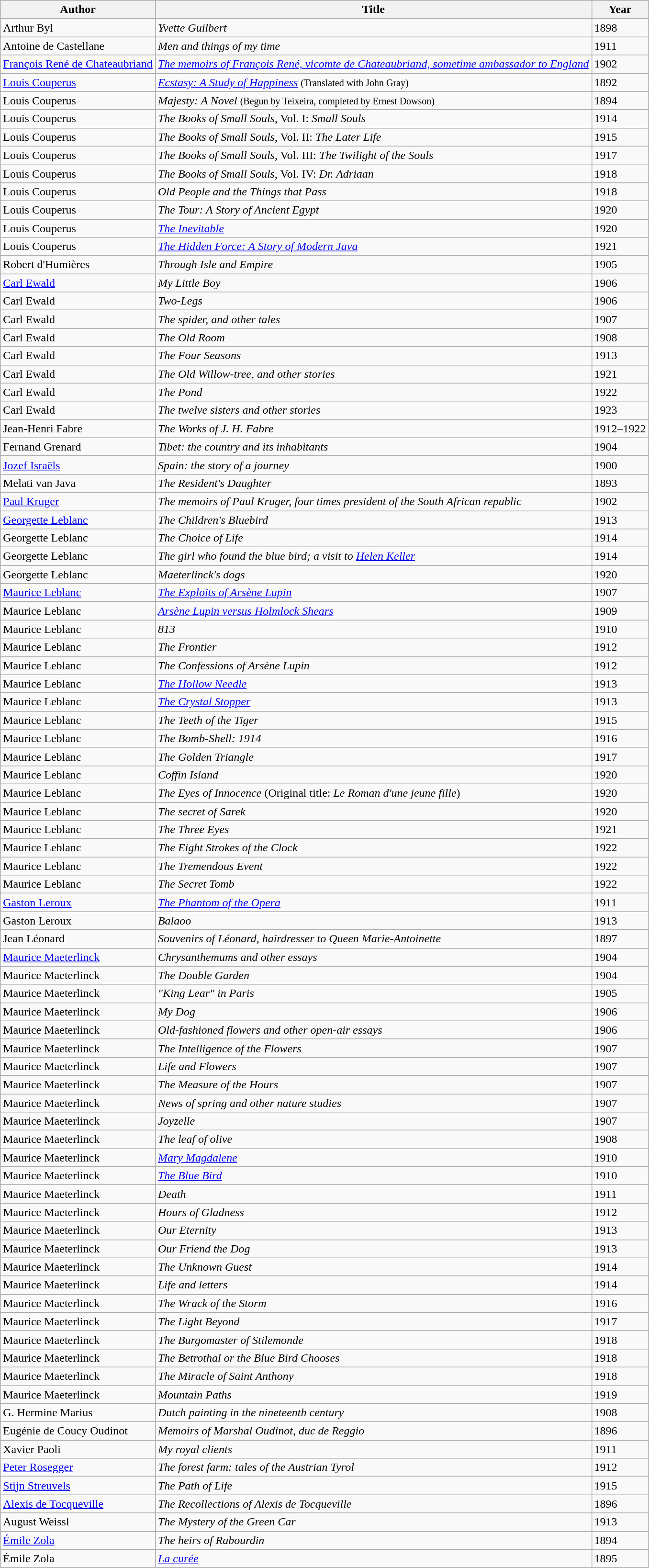<table class="wikitable sortable" border="1">
<tr>
<th>Author</th>
<th>Title</th>
<th>Year</th>
</tr>
<tr>
<td>Arthur Byl</td>
<td><em>Yvette Guilbert</em></td>
<td>1898</td>
</tr>
<tr>
<td>Antoine de Castellane</td>
<td><em>Men and things of my time</em></td>
<td>1911</td>
</tr>
<tr>
<td><a href='#'>François René de Chateaubriand</a></td>
<td><em><a href='#'>The memoirs of François René, vicomte de Chateaubriand, sometime ambassador to England</a></em></td>
<td>1902</td>
</tr>
<tr>
<td><a href='#'>Louis Couperus</a></td>
<td><em><a href='#'>Ecstasy: A Study of Happiness</a></em> <small>(Translated with John Gray)</small></td>
<td>1892</td>
</tr>
<tr>
<td>Louis Couperus</td>
<td><em>Majesty: A Novel</em> <small>(Begun by Teixeira, completed by Ernest Dowson)</small></td>
<td>1894</td>
</tr>
<tr>
<td>Louis Couperus</td>
<td><em>The Books of Small Souls</em>, Vol. I: <em>Small Souls</em></td>
<td>1914</td>
</tr>
<tr>
<td>Louis Couperus</td>
<td><em>The Books of Small Souls</em>, Vol. II: <em>The Later Life</em></td>
<td>1915</td>
</tr>
<tr>
<td>Louis Couperus</td>
<td><em>The Books of Small Souls</em>, Vol. III: <em>The Twilight of the Souls</em></td>
<td>1917</td>
</tr>
<tr>
<td>Louis Couperus</td>
<td><em>The Books of Small Souls</em>, Vol. IV: <em>Dr. Adriaan</em></td>
<td>1918</td>
</tr>
<tr>
<td>Louis Couperus</td>
<td><em>Old People and the Things that Pass</em></td>
<td>1918</td>
</tr>
<tr>
<td>Louis Couperus</td>
<td><em>The Tour: A Story of Ancient Egypt</em></td>
<td>1920</td>
</tr>
<tr>
<td>Louis Couperus</td>
<td><em><a href='#'>The Inevitable</a></em></td>
<td>1920</td>
</tr>
<tr>
<td>Louis Couperus</td>
<td><em><a href='#'>The Hidden Force: A Story of Modern Java</a></em></td>
<td>1921</td>
</tr>
<tr>
<td>Robert d'Humières</td>
<td><em>Through Isle and Empire</em></td>
<td>1905</td>
</tr>
<tr>
<td><a href='#'>Carl Ewald</a></td>
<td><em>My Little Boy</em></td>
<td>1906</td>
</tr>
<tr>
<td>Carl Ewald</td>
<td><em>Two-Legs</em></td>
<td>1906</td>
</tr>
<tr>
<td>Carl Ewald</td>
<td><em>The spider, and other tales</em></td>
<td>1907</td>
</tr>
<tr>
<td>Carl Ewald</td>
<td><em>The Old Room</em></td>
<td>1908</td>
</tr>
<tr>
<td>Carl Ewald</td>
<td><em>The Four Seasons</em></td>
<td>1913</td>
</tr>
<tr>
<td>Carl Ewald</td>
<td><em>The Old Willow-tree, and other stories</em></td>
<td>1921</td>
</tr>
<tr>
<td>Carl Ewald</td>
<td><em>The Pond</em></td>
<td>1922</td>
</tr>
<tr>
<td>Carl Ewald</td>
<td><em>The twelve sisters and other stories</em></td>
<td>1923</td>
</tr>
<tr>
<td>Jean-Henri Fabre</td>
<td><em>The Works of J. H. Fabre</em></td>
<td>1912–1922</td>
</tr>
<tr>
<td>Fernand Grenard</td>
<td><em>Tibet: the country and its inhabitants</em></td>
<td>1904</td>
</tr>
<tr>
<td><a href='#'>Jozef Israëls</a></td>
<td><em>Spain: the story of a journey</em></td>
<td>1900</td>
</tr>
<tr>
<td>Melati van Java</td>
<td><em>The Resident's Daughter</em></td>
<td>1893</td>
</tr>
<tr>
<td><a href='#'>Paul Kruger</a></td>
<td><em>The memoirs of Paul Kruger, four times president of the South African republic</em></td>
<td>1902</td>
</tr>
<tr>
<td><a href='#'>Georgette Leblanc</a></td>
<td><em>The Children's Bluebird</em></td>
<td>1913</td>
</tr>
<tr>
<td>Georgette Leblanc</td>
<td><em>The Choice of Life</em></td>
<td>1914</td>
</tr>
<tr>
<td>Georgette Leblanc</td>
<td><em>The girl who found the blue bird; a visit to <a href='#'>Helen Keller</a></em></td>
<td>1914</td>
</tr>
<tr>
<td>Georgette Leblanc</td>
<td><em>Maeterlinck's dogs</em></td>
<td>1920</td>
</tr>
<tr>
<td><a href='#'>Maurice Leblanc</a></td>
<td><em><a href='#'>The Exploits of Arsène Lupin</a></em></td>
<td>1907</td>
</tr>
<tr>
<td>Maurice Leblanc</td>
<td><em><a href='#'>Arsène Lupin versus Holmlock Shears</a></em></td>
<td>1909</td>
</tr>
<tr>
<td>Maurice Leblanc</td>
<td><em>813</em></td>
<td>1910</td>
</tr>
<tr>
<td>Maurice Leblanc</td>
<td><em>The Frontier</em></td>
<td>1912</td>
</tr>
<tr>
<td>Maurice Leblanc</td>
<td><em>The Confessions of Arsène Lupin</em></td>
<td>1912</td>
</tr>
<tr>
<td>Maurice Leblanc</td>
<td><em><a href='#'>The Hollow Needle</a></em></td>
<td>1913</td>
</tr>
<tr>
<td>Maurice Leblanc</td>
<td><em><a href='#'>The Crystal Stopper</a></em></td>
<td>1913</td>
</tr>
<tr>
<td>Maurice Leblanc</td>
<td><em>The Teeth of the Tiger</em></td>
<td>1915</td>
</tr>
<tr>
<td>Maurice Leblanc</td>
<td><em>The Bomb-Shell: 1914</em></td>
<td>1916</td>
</tr>
<tr>
<td>Maurice Leblanc</td>
<td><em>The Golden Triangle</em></td>
<td>1917</td>
</tr>
<tr>
<td>Maurice Leblanc</td>
<td><em>Coffin Island</em></td>
<td>1920</td>
</tr>
<tr>
<td>Maurice Leblanc</td>
<td><em>The Eyes of Innocence</em> (Original title: <em>Le Roman d'une jeune fille</em>)</td>
<td>1920</td>
</tr>
<tr>
<td>Maurice Leblanc</td>
<td><em>The secret of Sarek</em></td>
<td>1920</td>
</tr>
<tr>
<td>Maurice Leblanc</td>
<td><em>The Three Eyes</em></td>
<td>1921</td>
</tr>
<tr>
<td>Maurice Leblanc</td>
<td><em>The Eight Strokes of the Clock</em></td>
<td>1922</td>
</tr>
<tr>
<td>Maurice Leblanc</td>
<td><em>The Tremendous Event</em></td>
<td>1922</td>
</tr>
<tr>
<td>Maurice Leblanc</td>
<td><em>The Secret Tomb</em></td>
<td>1922</td>
</tr>
<tr>
<td><a href='#'>Gaston Leroux</a></td>
<td><em><a href='#'>The Phantom of the Opera</a></em></td>
<td>1911</td>
</tr>
<tr>
<td>Gaston Leroux</td>
<td><em>Balaoo</em></td>
<td>1913</td>
</tr>
<tr>
<td>Jean Léonard</td>
<td><em>Souvenirs of Léonard, hairdresser to Queen Marie-Antoinette</em></td>
<td>1897</td>
</tr>
<tr>
<td><a href='#'>Maurice Maeterlinck</a></td>
<td><em>Chrysanthemums and other essays</em></td>
<td>1904</td>
</tr>
<tr>
<td>Maurice Maeterlinck</td>
<td><em>The Double Garden</em></td>
<td>1904</td>
</tr>
<tr>
<td>Maurice Maeterlinck</td>
<td><em>"King Lear" in Paris</em></td>
<td>1905</td>
</tr>
<tr>
<td>Maurice Maeterlinck</td>
<td><em>My Dog</em></td>
<td>1906</td>
</tr>
<tr>
<td>Maurice Maeterlinck</td>
<td><em>Old-fashioned flowers and other open-air essays</em></td>
<td>1906</td>
</tr>
<tr>
<td>Maurice Maeterlinck</td>
<td><em>The Intelligence of the Flowers</em></td>
<td>1907</td>
</tr>
<tr>
<td>Maurice Maeterlinck</td>
<td><em>Life and Flowers</em></td>
<td>1907</td>
</tr>
<tr>
<td>Maurice Maeterlinck</td>
<td><em>The Measure of the Hours</em></td>
<td>1907</td>
</tr>
<tr>
<td>Maurice Maeterlinck</td>
<td><em>News of spring and other nature studies</em></td>
<td>1907</td>
</tr>
<tr>
<td>Maurice Maeterlinck</td>
<td><em>Joyzelle</em></td>
<td>1907</td>
</tr>
<tr>
<td>Maurice Maeterlinck</td>
<td><em>The leaf of olive</em></td>
<td>1908</td>
</tr>
<tr>
<td>Maurice Maeterlinck</td>
<td><em><a href='#'>Mary Magdalene</a></em></td>
<td>1910</td>
</tr>
<tr>
<td>Maurice Maeterlinck</td>
<td><em><a href='#'>The Blue Bird</a></em></td>
<td>1910</td>
</tr>
<tr>
<td>Maurice Maeterlinck</td>
<td><em>Death</em></td>
<td>1911</td>
</tr>
<tr>
<td>Maurice Maeterlinck</td>
<td><em>Hours of Gladness</em></td>
<td>1912</td>
</tr>
<tr>
<td>Maurice Maeterlinck</td>
<td><em>Our Eternity</em></td>
<td>1913</td>
</tr>
<tr>
<td>Maurice Maeterlinck</td>
<td><em>Our Friend the Dog</em></td>
<td>1913</td>
</tr>
<tr>
<td>Maurice Maeterlinck</td>
<td><em>The Unknown Guest</em></td>
<td>1914</td>
</tr>
<tr>
<td>Maurice Maeterlinck</td>
<td><em>Life and letters</em></td>
<td>1914</td>
</tr>
<tr>
<td>Maurice Maeterlinck</td>
<td><em>The Wrack of the Storm</em></td>
<td>1916</td>
</tr>
<tr>
<td>Maurice Maeterlinck</td>
<td><em>The Light Beyond</em></td>
<td>1917</td>
</tr>
<tr>
<td>Maurice Maeterlinck</td>
<td><em>The Burgomaster of Stilemonde</em></td>
<td>1918</td>
</tr>
<tr>
<td>Maurice Maeterlinck</td>
<td><em>The Betrothal or the Blue Bird Chooses</em></td>
<td>1918</td>
</tr>
<tr>
<td>Maurice Maeterlinck</td>
<td><em>The Miracle of Saint Anthony</em></td>
<td>1918</td>
</tr>
<tr>
<td>Maurice Maeterlinck</td>
<td><em>Mountain Paths</em></td>
<td>1919</td>
</tr>
<tr>
<td>G. Hermine Marius</td>
<td><em>Dutch painting in the nineteenth century</em></td>
<td>1908</td>
</tr>
<tr>
<td>Eugénie de Coucy Oudinot</td>
<td><em>Memoirs of Marshal Oudinot, duc de Reggio</em></td>
<td>1896</td>
</tr>
<tr>
<td>Xavier Paoli</td>
<td><em>My royal clients</em></td>
<td>1911</td>
</tr>
<tr>
<td><a href='#'>Peter Rosegger</a></td>
<td><em>The forest farm: tales of the Austrian Tyrol</em></td>
<td>1912</td>
</tr>
<tr>
<td><a href='#'>Stijn Streuvels</a></td>
<td><em>The Path of Life</em></td>
<td>1915</td>
</tr>
<tr>
<td><a href='#'>Alexis de Tocqueville</a></td>
<td><em>The Recollections of Alexis de Tocqueville</em></td>
<td>1896</td>
</tr>
<tr>
<td>August Weissl</td>
<td><em>The Mystery of the Green Car</em></td>
<td>1913</td>
</tr>
<tr>
<td><a href='#'>Émile Zola</a></td>
<td><em>The heirs of Rabourdin</em></td>
<td>1894</td>
</tr>
<tr>
<td>Émile Zola</td>
<td><em><a href='#'>La curée</a></em></td>
<td>1895</td>
</tr>
</table>
